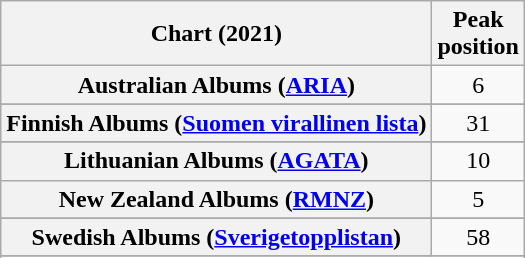<table class="wikitable sortable plainrowheaders" style="text-align:center">
<tr>
<th scope="col">Chart (2021)</th>
<th scope="col">Peak<br>position</th>
</tr>
<tr>
<th scope="row">Australian Albums (<a href='#'>ARIA</a>)</th>
<td>6</td>
</tr>
<tr>
</tr>
<tr>
</tr>
<tr>
</tr>
<tr>
</tr>
<tr>
<th scope="row">Finnish Albums (<a href='#'>Suomen virallinen lista</a>)</th>
<td>31</td>
</tr>
<tr>
</tr>
<tr>
<th scope="row">Lithuanian Albums (<a href='#'>AGATA</a>)</th>
<td>10</td>
</tr>
<tr>
<th scope="row">New Zealand Albums (<a href='#'>RMNZ</a>)</th>
<td>5</td>
</tr>
<tr>
</tr>
<tr>
</tr>
<tr>
<th scope="row">Swedish Albums (<a href='#'>Sverigetopplistan</a>)</th>
<td>58</td>
</tr>
<tr>
</tr>
<tr>
</tr>
<tr>
</tr>
<tr>
</tr>
<tr>
</tr>
</table>
